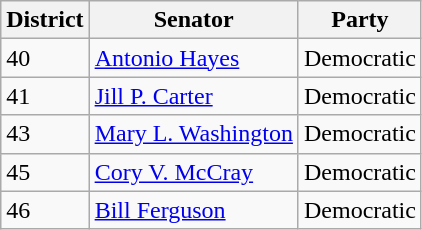<table class="wikitable">
<tr>
<th>District</th>
<th>Senator</th>
<th>Party</th>
</tr>
<tr>
<td>40</td>
<td> <a href='#'>Antonio Hayes</a></td>
<td>Democratic</td>
</tr>
<tr>
<td>41</td>
<td> <a href='#'>Jill P. Carter</a></td>
<td>Democratic</td>
</tr>
<tr>
<td>43</td>
<td><a href='#'>Mary L. Washington</a></td>
<td>Democratic</td>
</tr>
<tr>
<td>45</td>
<td> <a href='#'>Cory V. McCray</a></td>
<td>Democratic</td>
</tr>
<tr>
<td>46</td>
<td><a href='#'>Bill Ferguson</a></td>
<td>Democratic</td>
</tr>
</table>
